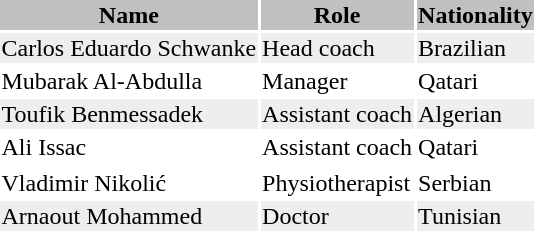<table class="toccolours">
<tr>
<th style="background:silver;">Name</th>
<th style="background:silver;">Role</th>
<th style="background:silver;">Nationality</th>
</tr>
<tr style="background:#eee;">
<td>Carlos Eduardo Schwanke</td>
<td>Head coach</td>
<td> Brazilian</td>
</tr>
<tr>
<td>Mubarak Al-Abdulla</td>
<td>Manager</td>
<td> Qatari</td>
</tr>
<tr style="background:#eee;">
<td>Toufik Benmessadek</td>
<td>Assistant coach</td>
<td> Algerian</td>
</tr>
<tr>
<td>Ali Issac</td>
<td>Assistant coach</td>
<td> Qatari</td>
</tr>
<tr – style="background:#eee;">
</tr>
<tr>
<td>Vladimir Nikolić</td>
<td>Physiotherapist</td>
<td> Serbian</td>
</tr>
<tr - style="background:#eee;">
<td>Arnaout Mohammed</td>
<td>Doctor</td>
<td> Tunisian</td>
</tr>
<tr>
</tr>
</table>
